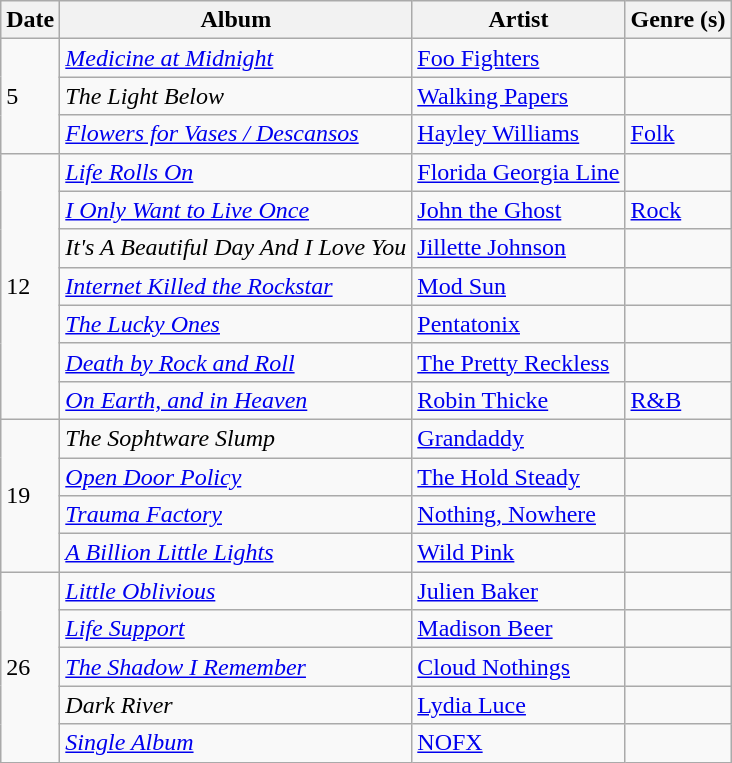<table class="wikitable">
<tr>
<th>Date</th>
<th>Album</th>
<th>Artist</th>
<th>Genre (s)</th>
</tr>
<tr>
<td rowspan="3">5</td>
<td><em><a href='#'>Medicine at Midnight</a></em></td>
<td><a href='#'>Foo Fighters</a></td>
<td></td>
</tr>
<tr>
<td><em>The Light Below</em></td>
<td><a href='#'>Walking Papers</a></td>
<td></td>
</tr>
<tr>
<td><em><a href='#'>Flowers for Vases / Descansos</a></em></td>
<td><a href='#'>Hayley Williams</a></td>
<td><a href='#'>Folk</a></td>
</tr>
<tr>
<td rowspan="7">12</td>
<td><em><a href='#'>Life Rolls On</a></em></td>
<td><a href='#'>Florida Georgia Line</a></td>
<td></td>
</tr>
<tr>
<td><em><a href='#'>I Only Want to Live Once</a></em></td>
<td><a href='#'>John the Ghost</a></td>
<td><a href='#'>Rock</a></td>
</tr>
<tr>
<td><em>It's A Beautiful Day And I Love You</em></td>
<td><a href='#'>Jillette Johnson</a></td>
<td></td>
</tr>
<tr>
<td><em><a href='#'>Internet Killed the Rockstar</a></em></td>
<td><a href='#'>Mod Sun</a></td>
<td></td>
</tr>
<tr>
<td><em><a href='#'>The Lucky Ones</a></em></td>
<td><a href='#'>Pentatonix</a></td>
<td></td>
</tr>
<tr>
<td><em><a href='#'>Death by Rock and Roll</a></em></td>
<td><a href='#'>The Pretty Reckless</a></td>
<td></td>
</tr>
<tr>
<td><em><a href='#'>On Earth, and in Heaven</a></em></td>
<td><a href='#'>Robin Thicke</a></td>
<td><a href='#'>R&B</a></td>
</tr>
<tr>
<td rowspan="4">19</td>
<td><em>The Sophtware Slump</em></td>
<td><a href='#'>Grandaddy</a></td>
<td></td>
</tr>
<tr>
<td><em><a href='#'>Open Door Policy</a></em></td>
<td><a href='#'>The Hold Steady</a></td>
<td></td>
</tr>
<tr>
<td><em><a href='#'>Trauma Factory</a></em></td>
<td><a href='#'>Nothing, Nowhere</a></td>
<td></td>
</tr>
<tr>
<td><em><a href='#'>A Billion Little Lights</a></em></td>
<td><a href='#'>Wild Pink</a></td>
<td></td>
</tr>
<tr>
<td rowspan="5">26</td>
<td><em><a href='#'>Little Oblivious</a></em></td>
<td><a href='#'>Julien Baker</a></td>
<td></td>
</tr>
<tr>
<td><em><a href='#'>Life Support</a></em></td>
<td><a href='#'>Madison Beer</a></td>
<td></td>
</tr>
<tr>
<td><em><a href='#'>The Shadow I Remember</a></em></td>
<td><a href='#'>Cloud Nothings</a></td>
<td></td>
</tr>
<tr>
<td><em>Dark River</em></td>
<td><a href='#'>Lydia Luce</a></td>
<td></td>
</tr>
<tr>
<td><em><a href='#'>Single Album</a></em></td>
<td><a href='#'>NOFX</a></td>
<td></td>
</tr>
</table>
